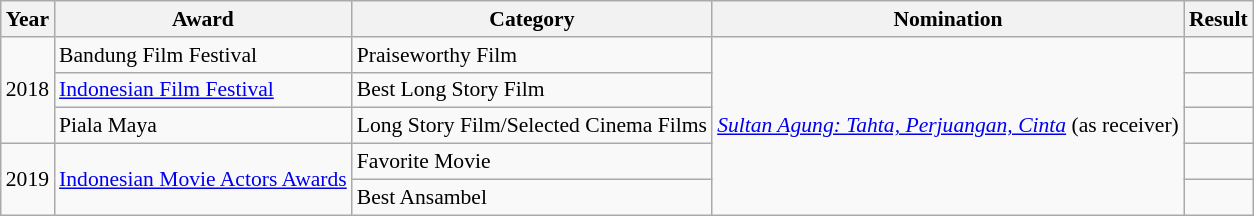<table class="wikitable" style="font-size:90%">
<tr>
<th>Year</th>
<th>Award</th>
<th>Category</th>
<th>Nomination</th>
<th>Result</th>
</tr>
<tr>
<td rowspan="3" align="center">2018</td>
<td>Bandung Film Festival</td>
<td>Praiseworthy Film</td>
<td rowspan="5"><em><a href='#'>Sultan Agung: Tahta, Perjuangan, Cinta</a></em> (as receiver)</td>
<td></td>
</tr>
<tr>
<td><a href='#'>Indonesian Film Festival</a></td>
<td>Best Long Story Film</td>
<td></td>
</tr>
<tr>
<td>Piala Maya</td>
<td>Long Story Film/Selected Cinema Films</td>
<td></td>
</tr>
<tr>
<td rowspan="2" align="center">2019</td>
<td rowspan="2"><a href='#'>Indonesian Movie Actors Awards</a></td>
<td>Favorite Movie</td>
<td></td>
</tr>
<tr>
<td>Best Ansambel</td>
<td></td>
</tr>
</table>
